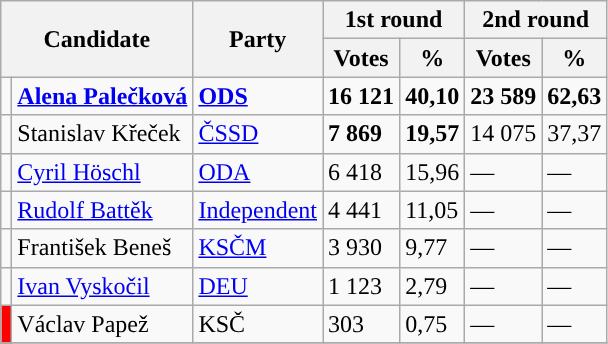<table class="wikitable sortable">
<tr>
<th colspan="2" rowspan="2">Candidate</th>
<th rowspan="2">Party</th>
<th colspan="2">1st round</th>
<th colspan="2">2nd round</th>
</tr>
<tr>
<th>Votes</th>
<th>%</th>
<th>Votes</th>
<th>%</th>
</tr>
<tr>
<td style="background-color:"></td>
<td><strong><a href='#'>Alena Palečková</a></strong></td>
<td><a href='#'><strong>ODS</strong></a></td>
<td><strong>16 121</strong></td>
<td><strong>40,10</strong></td>
<td><strong>23 589</strong></td>
<td><strong>62,63</strong></td>
</tr>
<tr>
<td style="background-color:"></td>
<td>Stanislav Křeček</td>
<td><a href='#'>ČSSD</a></td>
<td><strong>7 869</strong></td>
<td><strong>19,57</strong></td>
<td>14 075</td>
<td>37,37</td>
</tr>
<tr>
<td style="background-color:"></td>
<td><a href='#'>Cyril Höschl</a></td>
<td><a href='#'>ODA</a></td>
<td>6 418</td>
<td>15,96</td>
<td>—</td>
<td>—</td>
</tr>
<tr>
<td style="background-color:"></td>
<td><a href='#'>Rudolf Battěk</a></td>
<td><a href='#'>Independent</a></td>
<td>4 441</td>
<td>11,05</td>
<td>—</td>
<td>—</td>
</tr>
<tr>
<td style="background-color:"></td>
<td>František Beneš</td>
<td><a href='#'>KSČM</a></td>
<td>3 930</td>
<td>9,77</td>
<td>—</td>
<td>—</td>
</tr>
<tr>
<td style="background-color:"></td>
<td><a href='#'>Ivan Vyskočil</a></td>
<td><a href='#'>DEU</a></td>
<td>1 123</td>
<td>2,79</td>
<td>—</td>
<td>—</td>
</tr>
<tr>
<td style="background-color:red"></td>
<td>Václav Papež</td>
<td>KSČ</td>
<td>303</td>
<td>0,75</td>
<td>—</td>
<td>—</td>
</tr>
<tr>
</tr>
</table>
